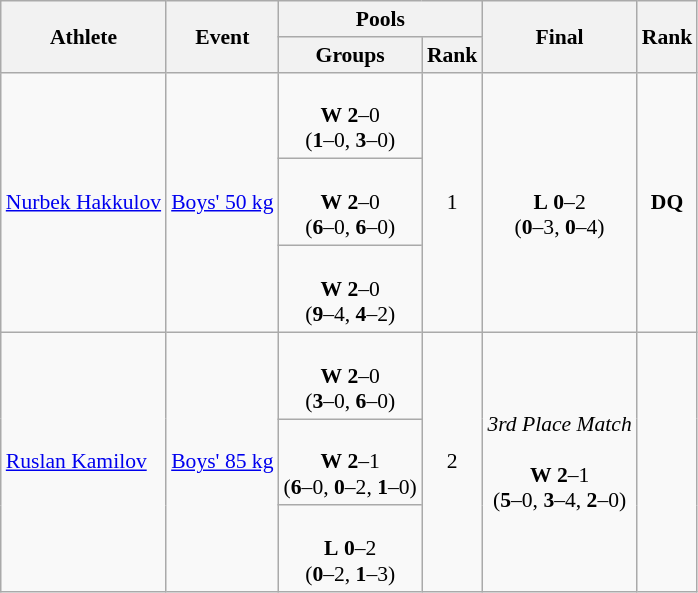<table class="wikitable" style="text-align:left; font-size:90%">
<tr>
<th rowspan="2">Athlete</th>
<th rowspan="2">Event</th>
<th colspan="2">Pools</th>
<th rowspan="2">Final</th>
<th rowspan="2">Rank</th>
</tr>
<tr>
<th>Groups</th>
<th>Rank</th>
</tr>
<tr>
<td rowspan="3"><a href='#'>Nurbek Hakkulov</a></td>
<td rowspan="3"><a href='#'>Boys' 50 kg</a></td>
<td align=center><br><strong>W</strong> <strong>2</strong>–0<br>(<strong>1</strong>–0, <strong>3</strong>–0)</td>
<td rowspan="3" align=center>1</td>
<td align=center rowspan=3><br><strong>L</strong> <strong>0</strong>–2<br>(<strong>0</strong>–3, <strong>0</strong>–4)</td>
<td rowspan="3" align="center"><strong>DQ</strong></td>
</tr>
<tr>
<td align=center><br><strong>W</strong> <strong>2</strong>–0<br>(<strong>6</strong>–0, <strong>6</strong>–0)</td>
</tr>
<tr>
<td align=center><br><strong>W</strong> <strong>2</strong>–0<br>(<strong>9</strong>–4, <strong>4</strong>–2)</td>
</tr>
<tr>
<td rowspan="3"><a href='#'>Ruslan Kamilov</a></td>
<td rowspan="3"><a href='#'>Boys' 85 kg</a></td>
<td align=center><br><strong>W</strong> <strong>2</strong>–0<br>(<strong>3</strong>–0, <strong>6</strong>–0)</td>
<td rowspan="3" align=center>2</td>
<td align=center rowspan=3><em>3rd Place Match</em><br><br><strong>W</strong> <strong>2</strong>–1<br>(<strong>5</strong>–0, <strong>3</strong>–4, <strong>2</strong>–0)</td>
<td rowspan="3" align="center"></td>
</tr>
<tr>
<td align=center><br><strong>W</strong> <strong>2</strong>–1<br>(<strong>6</strong>–0, <strong>0</strong>–2, <strong>1</strong>–0)</td>
</tr>
<tr>
<td align=center><br><strong>L</strong> <strong>0</strong>–2<br>(<strong>0</strong>–2, <strong>1</strong>–3)</td>
</tr>
</table>
